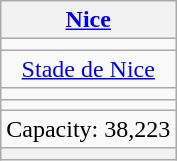<table class=wikitable style="text-align:center;">
<tr>
<th><a href='#'>Nice</a></th>
</tr>
<tr>
<td></td>
</tr>
<tr>
<td><a href='#'>Stade de Nice</a></td>
</tr>
<tr>
<td></td>
</tr>
<tr>
<td></td>
</tr>
<tr>
<td>Capacity: 38,223</td>
</tr>
<tr>
<th rowspan=15 colspan=4></th>
</tr>
</table>
